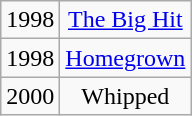<table class="wikitable" Style="text-align:center">
<tr>
<td>1998</td>
<td><a href='#'>The Big Hit</a></td>
</tr>
<tr>
<td>1998</td>
<td><a href='#'>Homegrown</a></td>
</tr>
<tr>
<td>2000</td>
<td>Whipped</td>
</tr>
</table>
